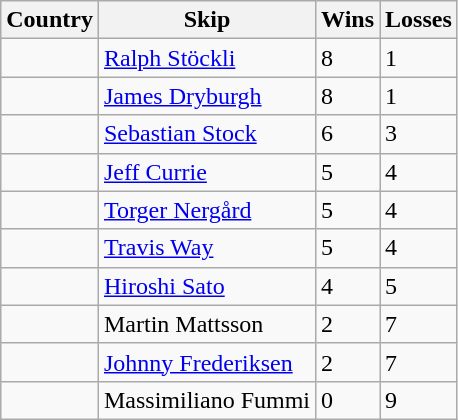<table class="wikitable">
<tr>
<th>Country</th>
<th>Skip</th>
<th>Wins</th>
<th>Losses</th>
</tr>
<tr>
<td></td>
<td><a href='#'>Ralph Stöckli</a></td>
<td>8</td>
<td>1</td>
</tr>
<tr>
<td></td>
<td><a href='#'>James Dryburgh</a></td>
<td>8</td>
<td>1</td>
</tr>
<tr>
<td></td>
<td><a href='#'>Sebastian Stock</a></td>
<td>6</td>
<td>3</td>
</tr>
<tr>
<td></td>
<td><a href='#'>Jeff Currie</a></td>
<td>5</td>
<td>4</td>
</tr>
<tr>
<td></td>
<td><a href='#'>Torger Nergård</a></td>
<td>5</td>
<td>4</td>
</tr>
<tr>
<td></td>
<td><a href='#'>Travis Way</a></td>
<td>5</td>
<td>4</td>
</tr>
<tr>
<td></td>
<td><a href='#'>Hiroshi Sato</a></td>
<td>4</td>
<td>5</td>
</tr>
<tr>
<td></td>
<td>Martin Mattsson</td>
<td>2</td>
<td>7</td>
</tr>
<tr>
<td></td>
<td><a href='#'>Johnny Frederiksen</a></td>
<td>2</td>
<td>7</td>
</tr>
<tr>
<td></td>
<td>Massimiliano Fummi</td>
<td>0</td>
<td>9</td>
</tr>
</table>
